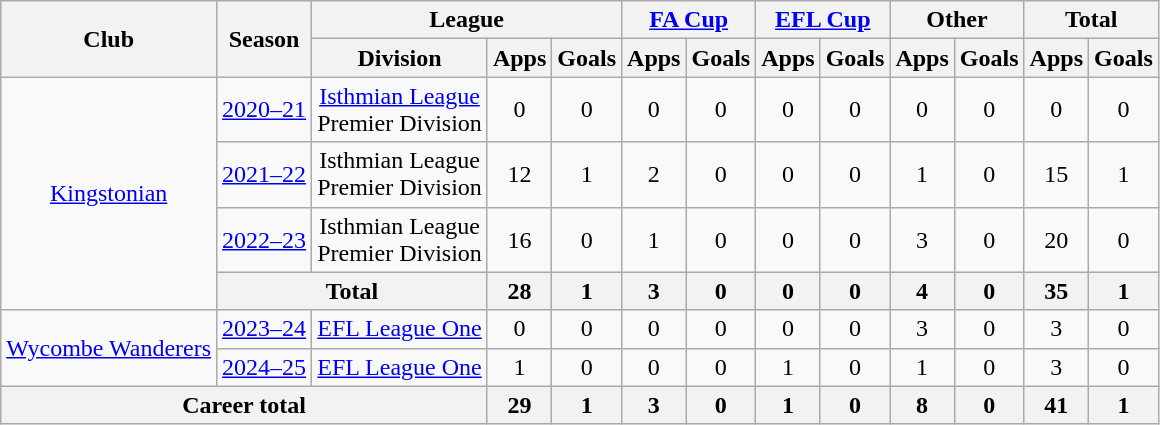<table class="wikitable" style="text-align:center;">
<tr>
<th rowspan="2">Club</th>
<th rowspan="2">Season</th>
<th colspan="3">League</th>
<th colspan="2"><a href='#'>FA Cup</a></th>
<th colspan="2"><a href='#'>EFL Cup</a></th>
<th colspan="2">Other</th>
<th colspan="2">Total</th>
</tr>
<tr>
<th>Division</th>
<th>Apps</th>
<th>Goals</th>
<th>Apps</th>
<th>Goals</th>
<th>Apps</th>
<th>Goals</th>
<th>Apps</th>
<th>Goals</th>
<th>Apps</th>
<th>Goals</th>
</tr>
<tr>
<td rowspan="4"><a href='#'>Kingstonian</a></td>
<td><a href='#'>2020–21</a></td>
<td><a href='#'>Isthmian League</a><br>Premier Division</td>
<td>0</td>
<td>0</td>
<td>0</td>
<td>0</td>
<td>0</td>
<td>0</td>
<td>0</td>
<td>0</td>
<td>0</td>
<td>0</td>
</tr>
<tr>
<td><a href='#'>2021–22</a></td>
<td>Isthmian League<br>Premier Division</td>
<td>12</td>
<td>1</td>
<td>2</td>
<td>0</td>
<td>0</td>
<td>0</td>
<td>1</td>
<td>0</td>
<td>15</td>
<td>1</td>
</tr>
<tr>
<td><a href='#'>2022–23</a></td>
<td>Isthmian League<br>Premier Division</td>
<td>16</td>
<td>0</td>
<td>1</td>
<td>0</td>
<td>0</td>
<td>0</td>
<td>3</td>
<td>0</td>
<td>20</td>
<td>0</td>
</tr>
<tr>
<th colspan="2">Total</th>
<th>28</th>
<th>1</th>
<th>3</th>
<th>0</th>
<th>0</th>
<th>0</th>
<th>4</th>
<th>0</th>
<th>35</th>
<th>1</th>
</tr>
<tr>
<td rowspan=2><a href='#'>Wycombe Wanderers</a></td>
<td><a href='#'>2023–24</a></td>
<td><a href='#'>EFL League One</a></td>
<td>0</td>
<td>0</td>
<td>0</td>
<td>0</td>
<td>0</td>
<td>0</td>
<td>3</td>
<td>0</td>
<td>3</td>
<td>0</td>
</tr>
<tr>
<td><a href='#'>2024–25</a></td>
<td><a href='#'>EFL League One</a></td>
<td>1</td>
<td>0</td>
<td>0</td>
<td>0</td>
<td>1</td>
<td>0</td>
<td>1</td>
<td>0</td>
<td>3</td>
<td>0</td>
</tr>
<tr>
<th colspan="3">Career total</th>
<th>29</th>
<th>1</th>
<th>3</th>
<th>0</th>
<th>1</th>
<th>0</th>
<th>8</th>
<th>0</th>
<th>41</th>
<th>1</th>
</tr>
</table>
